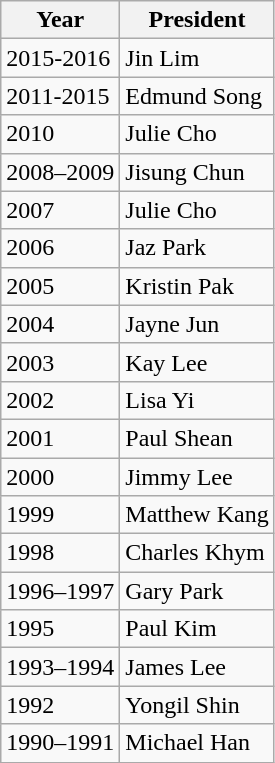<table class="wikitable">
<tr>
<th>Year</th>
<th>President</th>
</tr>
<tr>
<td>2015-2016</td>
<td>Jin Lim</td>
</tr>
<tr>
<td>2011-2015</td>
<td>Edmund Song</td>
</tr>
<tr>
<td>2010</td>
<td>Julie Cho</td>
</tr>
<tr>
<td>2008–2009</td>
<td>Jisung Chun</td>
</tr>
<tr>
<td>2007</td>
<td>Julie Cho</td>
</tr>
<tr>
<td>2006</td>
<td>Jaz Park</td>
</tr>
<tr>
<td>2005</td>
<td>Kristin Pak</td>
</tr>
<tr>
<td>2004</td>
<td>Jayne Jun</td>
</tr>
<tr>
<td>2003</td>
<td>Kay Lee</td>
</tr>
<tr>
<td>2002</td>
<td>Lisa Yi</td>
</tr>
<tr>
<td>2001</td>
<td>Paul Shean</td>
</tr>
<tr>
<td>2000</td>
<td>Jimmy Lee</td>
</tr>
<tr>
<td>1999</td>
<td>Matthew Kang</td>
</tr>
<tr>
<td>1998</td>
<td>Charles Khym</td>
</tr>
<tr>
<td>1996–1997</td>
<td>Gary Park</td>
</tr>
<tr>
<td>1995</td>
<td>Paul Kim</td>
</tr>
<tr>
<td>1993–1994</td>
<td>James Lee</td>
</tr>
<tr>
<td>1992</td>
<td>Yongil Shin</td>
</tr>
<tr>
<td>1990–1991</td>
<td>Michael Han</td>
</tr>
</table>
